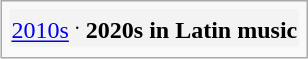<table class="infobox">
<tr style="background:#f3f3f3;">
<td style="text-align:center;"><a href='#'>2010s</a> <sup>.</sup> <strong>2020s in Latin music</strong></td>
</tr>
<tr>
</tr>
</table>
